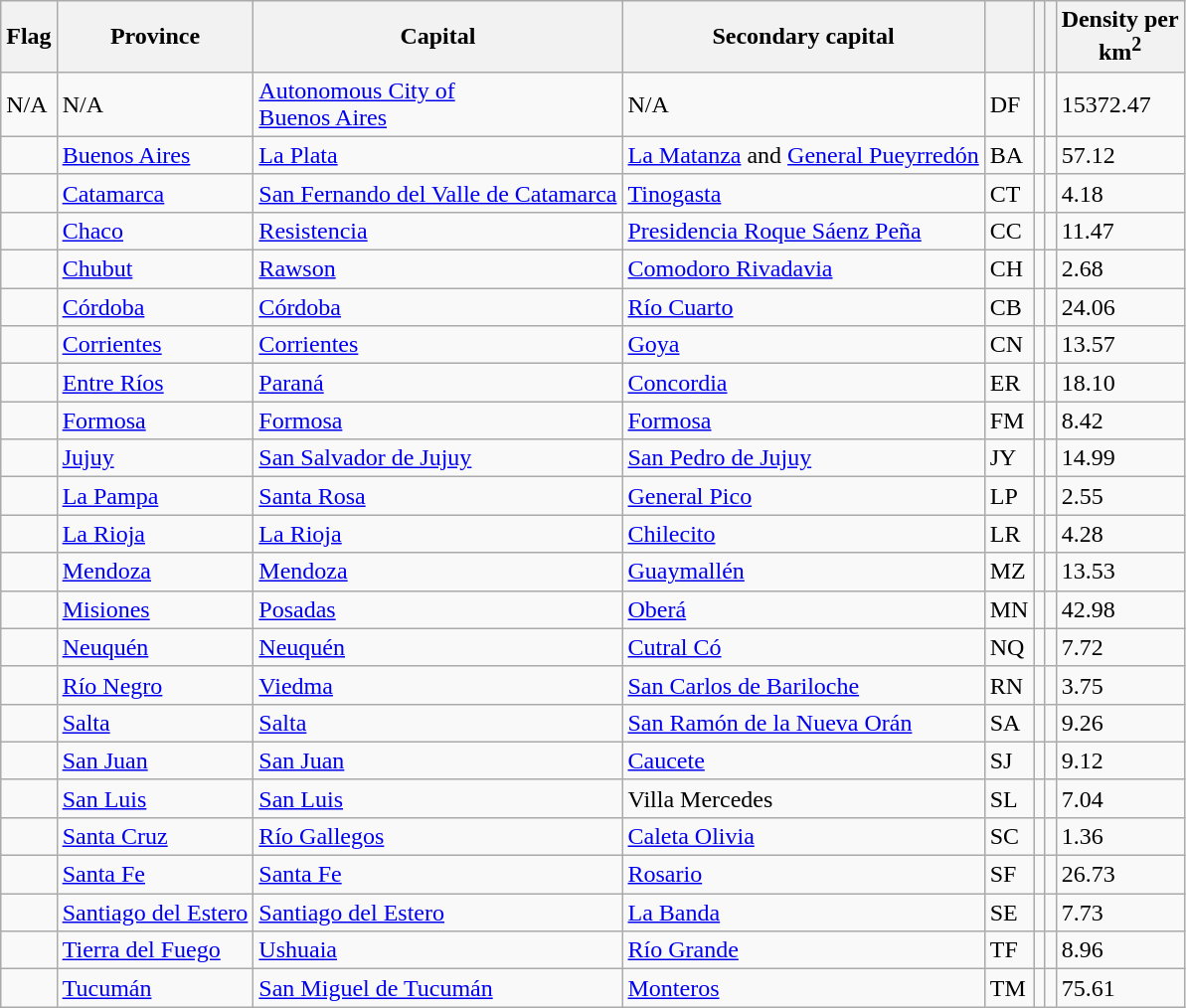<table class="wikitable sortable" style="text-align:left;">
<tr>
<th class="unsortable">Flag</th>
<th>Province</th>
<th>Capital</th>
<th>Secondary capital</th>
<th></th>
<th></th>
<th data-sort-type="number"></th>
<th>Density per<br>km<sup>2</sup></th>
</tr>
<tr>
<td>N/A</td>
<td>N/A</td>
<td><a href='#'>Autonomous City of<br>Buenos Aires</a></td>
<td>N/A</td>
<td>DF</td>
<td align="right"></td>
<td align="right"></td>
<td>15372.47</td>
</tr>
<tr>
<td></td>
<td><a href='#'>Buenos Aires</a></td>
<td><a href='#'>La Plata</a></td>
<td><a href='#'>La Matanza</a> and <a href='#'>General Pueyrredón</a></td>
<td>BA</td>
<td align="right"></td>
<td align="right"></td>
<td>57.12</td>
</tr>
<tr>
<td></td>
<td><a href='#'>Catamarca</a></td>
<td><a href='#'>San Fernando del Valle de Catamarca</a></td>
<td><a href='#'>Tinogasta</a></td>
<td>CT</td>
<td align="right"></td>
<td align="right"></td>
<td>4.18</td>
</tr>
<tr>
<td></td>
<td><a href='#'>Chaco</a></td>
<td><a href='#'>Resistencia</a></td>
<td><a href='#'>Presidencia Roque Sáenz Peña</a></td>
<td>CC</td>
<td align="right"></td>
<td align="right"></td>
<td>11.47</td>
</tr>
<tr>
<td></td>
<td><a href='#'>Chubut</a></td>
<td><a href='#'>Rawson</a></td>
<td><a href='#'>Comodoro Rivadavia</a></td>
<td>CH</td>
<td align="right"></td>
<td align="right"></td>
<td>2.68</td>
</tr>
<tr>
<td></td>
<td><a href='#'>Córdoba</a></td>
<td><a href='#'>Córdoba</a></td>
<td><a href='#'>Río Cuarto</a></td>
<td>CB</td>
<td align="right"></td>
<td align="right"></td>
<td>24.06</td>
</tr>
<tr>
<td></td>
<td><a href='#'>Corrientes</a></td>
<td><a href='#'>Corrientes</a></td>
<td><a href='#'>Goya</a></td>
<td>CN</td>
<td align="right"></td>
<td align="right"></td>
<td>13.57</td>
</tr>
<tr>
<td></td>
<td><a href='#'>Entre Ríos</a></td>
<td><a href='#'>Paraná</a></td>
<td><a href='#'>Concordia</a></td>
<td>ER</td>
<td align="right"></td>
<td align="right"></td>
<td>18.10</td>
</tr>
<tr>
<td></td>
<td><a href='#'>Formosa</a></td>
<td><a href='#'>Formosa</a></td>
<td><a href='#'>Formosa</a></td>
<td>FM</td>
<td align="right"></td>
<td align="right"></td>
<td>8.42</td>
</tr>
<tr>
<td></td>
<td><a href='#'>Jujuy</a></td>
<td><a href='#'>San Salvador de Jujuy</a></td>
<td><a href='#'>San Pedro de Jujuy</a></td>
<td>JY</td>
<td align="right"></td>
<td align="right"></td>
<td>14.99</td>
</tr>
<tr>
<td></td>
<td><a href='#'>La Pampa</a></td>
<td><a href='#'>Santa Rosa</a></td>
<td><a href='#'>General Pico</a></td>
<td>LP</td>
<td align="right"></td>
<td align="right"></td>
<td>2.55</td>
</tr>
<tr>
<td></td>
<td><a href='#'>La Rioja</a></td>
<td><a href='#'>La Rioja</a></td>
<td><a href='#'>Chilecito</a></td>
<td>LR</td>
<td align="right"></td>
<td align="right"></td>
<td>4.28</td>
</tr>
<tr>
<td></td>
<td><a href='#'>Mendoza</a></td>
<td><a href='#'>Mendoza</a></td>
<td><a href='#'>Guaymallén</a></td>
<td>MZ</td>
<td align="right"></td>
<td align="right"></td>
<td>13.53</td>
</tr>
<tr>
<td></td>
<td><a href='#'>Misiones</a></td>
<td><a href='#'>Posadas</a></td>
<td><a href='#'>Oberá</a></td>
<td>MN</td>
<td align="right"></td>
<td align="right"></td>
<td>42.98</td>
</tr>
<tr>
<td></td>
<td><a href='#'>Neuquén</a></td>
<td><a href='#'>Neuquén</a></td>
<td><a href='#'>Cutral Có</a></td>
<td>NQ</td>
<td align="right"></td>
<td align="right"></td>
<td>7.72</td>
</tr>
<tr>
<td></td>
<td><a href='#'>Río Negro</a></td>
<td><a href='#'>Viedma</a></td>
<td><a href='#'>San Carlos de Bariloche</a></td>
<td>RN</td>
<td align="right"></td>
<td align="right"></td>
<td>3.75</td>
</tr>
<tr>
<td></td>
<td><a href='#'>Salta</a></td>
<td><a href='#'>Salta</a></td>
<td><a href='#'>San Ramón de la Nueva Orán</a></td>
<td>SA</td>
<td align="right"></td>
<td align="right"></td>
<td>9.26</td>
</tr>
<tr>
<td></td>
<td><a href='#'>San Juan</a></td>
<td><a href='#'>San Juan</a></td>
<td><a href='#'>Caucete</a></td>
<td>SJ</td>
<td align="right"></td>
<td align="right"></td>
<td>9.12</td>
</tr>
<tr>
<td></td>
<td><a href='#'>San Luis</a></td>
<td><a href='#'>San Luis</a></td>
<td>Villa Mercedes</td>
<td>SL</td>
<td align="right"></td>
<td align="right"></td>
<td>7.04</td>
</tr>
<tr>
<td></td>
<td><a href='#'>Santa Cruz</a></td>
<td><a href='#'>Río Gallegos</a></td>
<td><a href='#'>Caleta Olivia</a></td>
<td>SC</td>
<td align="right"></td>
<td align="right"></td>
<td>1.36</td>
</tr>
<tr>
<td></td>
<td><a href='#'>Santa Fe</a></td>
<td><a href='#'>Santa Fe</a></td>
<td><a href='#'>Rosario</a></td>
<td>SF</td>
<td align="right"></td>
<td align="right"></td>
<td>26.73</td>
</tr>
<tr>
<td></td>
<td><a href='#'>Santiago del Estero</a></td>
<td><a href='#'>Santiago del Estero</a></td>
<td><a href='#'>La Banda</a></td>
<td>SE</td>
<td align="right"></td>
<td align="right"></td>
<td>7.73</td>
</tr>
<tr>
<td></td>
<td><a href='#'>Tierra del Fuego</a></td>
<td><a href='#'>Ushuaia</a></td>
<td><a href='#'>Río Grande</a></td>
<td>TF</td>
<td align="right"></td>
<td align="right"></td>
<td>8.96</td>
</tr>
<tr>
<td></td>
<td><a href='#'>Tucumán</a></td>
<td><a href='#'>San Miguel de Tucumán</a></td>
<td><a href='#'>Monteros</a></td>
<td>TM</td>
<td align="right"></td>
<td align="right"></td>
<td>75.61</td>
</tr>
</table>
